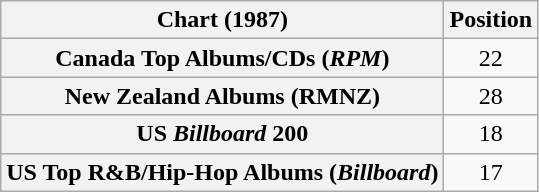<table class="wikitable sortable plainrowheaders" style="text-align:center">
<tr>
<th scope="col">Chart (1987)</th>
<th scope="col">Position</th>
</tr>
<tr>
<th scope="row">Canada Top Albums/CDs (<em>RPM</em>)</th>
<td>22</td>
</tr>
<tr>
<th scope="row">New Zealand Albums (RMNZ)</th>
<td>28</td>
</tr>
<tr>
<th scope="row">US <em>Billboard</em> 200</th>
<td>18</td>
</tr>
<tr>
<th scope="row">US Top R&B/Hip-Hop Albums (<em>Billboard</em>)</th>
<td>17</td>
</tr>
</table>
